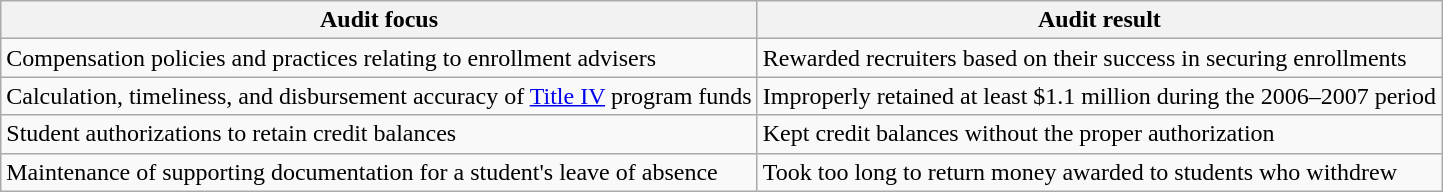<table class="wikitable">
<tr>
<th>Audit focus</th>
<th>Audit result</th>
</tr>
<tr>
<td>Compensation policies and practices relating to enrollment advisers</td>
<td>Rewarded recruiters based on their success in securing enrollments</td>
</tr>
<tr>
<td>Calculation, timeliness, and disbursement accuracy of <a href='#'>Title IV</a> program funds</td>
<td>Improperly retained at least $1.1 million during the 2006–2007 period</td>
</tr>
<tr>
<td>Student authorizations to retain credit balances</td>
<td>Kept credit balances without the proper authorization</td>
</tr>
<tr>
<td>Maintenance of supporting documentation for a student's leave of absence</td>
<td>Took too long to return money awarded to students who withdrew</td>
</tr>
</table>
